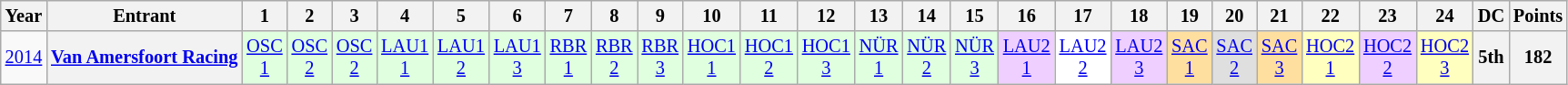<table class="wikitable" style="text-align:center; font-size:85%">
<tr>
<th>Year</th>
<th>Entrant</th>
<th>1</th>
<th>2</th>
<th>3</th>
<th>4</th>
<th>5</th>
<th>6</th>
<th>7</th>
<th>8</th>
<th>9</th>
<th>10</th>
<th>11</th>
<th>12</th>
<th>13</th>
<th>14</th>
<th>15</th>
<th>16</th>
<th>17</th>
<th>18</th>
<th>19</th>
<th>20</th>
<th>21</th>
<th>22</th>
<th>23</th>
<th>24</th>
<th>DC</th>
<th>Points</th>
</tr>
<tr>
<td><a href='#'>2014</a></td>
<th nowrap><a href='#'>Van Amersfoort Racing</a></th>
<td style="background:#DFFFDF;"><a href='#'>OSC<br>1</a><br></td>
<td style="background:#DFFFDF;"><a href='#'>OSC<br>2</a><br></td>
<td style="background:#DFFFDF;"><a href='#'>OSC<br>2</a><br></td>
<td style="background:#DFFFDF;"><a href='#'>LAU1<br>1</a><br></td>
<td style="background:#DFFFDF;"><a href='#'>LAU1<br>2</a><br></td>
<td style="background:#DFFFDF;"><a href='#'>LAU1<br>3</a><br></td>
<td style="background:#DFFFDF;"><a href='#'>RBR<br>1</a><br></td>
<td style="background:#DFFFDF;"><a href='#'>RBR<br>2</a><br></td>
<td style="background:#DFFFDF;"><a href='#'>RBR<br>3</a><br></td>
<td style="background:#DFFFDF;"><a href='#'>HOC1<br>1</a><br></td>
<td style="background:#DFFFDF;"><a href='#'>HOC1<br>2</a><br></td>
<td style="background:#DFFFDF;"><a href='#'>HOC1<br>3</a><br></td>
<td style="background:#DFFFDF;"><a href='#'>NÜR<br>1</a><br></td>
<td style="background:#DFFFDF;"><a href='#'>NÜR<br>2</a><br></td>
<td style="background:#DFFFDF;"><a href='#'>NÜR<br>3</a><br></td>
<td style="background:#EFCFFF;"><a href='#'>LAU2<br>1</a><br></td>
<td style="background:#FFFFFF;"><a href='#'>LAU2<br>2</a><br></td>
<td style="background:#EFCFFF;"><a href='#'>LAU2<br>3</a><br></td>
<td style="background:#FFDF9F;"><a href='#'>SAC<br>1</a><br></td>
<td style="background:#DFDFDF;"><a href='#'>SAC<br>2</a><br></td>
<td style="background:#FFDF9F;"><a href='#'>SAC<br>3</a><br></td>
<td style="background:#FFFFBF;"><a href='#'>HOC2<br>1</a><br></td>
<td style="background:#EFCFFF;"><a href='#'>HOC2<br>2</a><br></td>
<td style="background:#FFFFBF;"><a href='#'>HOC2<br>3</a><br></td>
<th>5th</th>
<th>182</th>
</tr>
</table>
